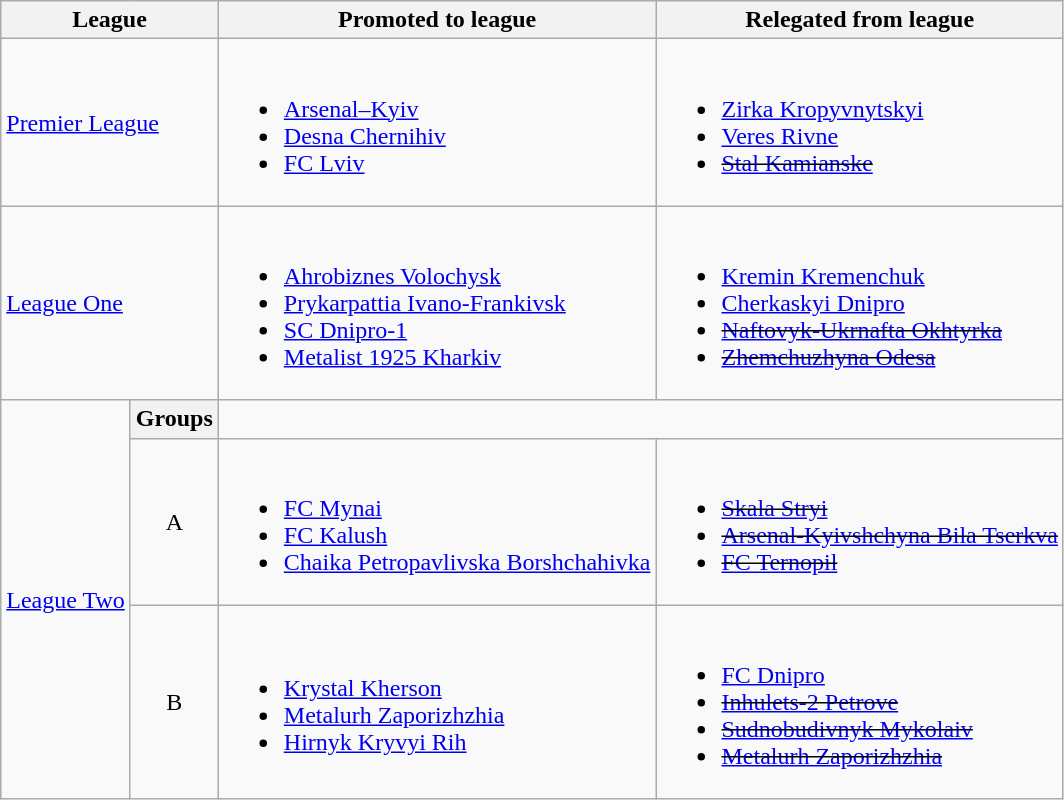<table class="wikitable">
<tr>
<th colspan=2>League</th>
<th>Promoted to league</th>
<th>Relegated from league</th>
</tr>
<tr>
<td colspan=2><a href='#'>Premier League</a></td>
<td><br><ul><li><a href='#'>Arsenal–Kyiv</a></li><li><a href='#'>Desna Chernihiv</a></li><li><a href='#'>FC Lviv</a> </li></ul></td>
<td><br><ul><li><a href='#'>Zirka Kropyvnytskyi</a></li><li><a href='#'>Veres Rivne</a> </li><li><del><a href='#'>Stal Kamianske</a></del></li></ul></td>
</tr>
<tr>
<td colspan=2><a href='#'>League One</a></td>
<td><br><ul><li><a href='#'>Ahrobiznes Volochysk</a></li><li><a href='#'>Prykarpattia Ivano-Frankivsk</a></li><li><a href='#'>SC Dnipro-1</a></li><li><a href='#'>Metalist 1925 Kharkiv</a></li></ul></td>
<td><br><ul><li><a href='#'>Kremin Kremenchuk</a></li><li><a href='#'>Cherkaskyi Dnipro</a></li><li><del><a href='#'>Naftovyk-Ukrnafta Okhtyrka</a></del></li><li><del><a href='#'>Zhemchuzhyna Odesa</a></del></li></ul></td>
</tr>
<tr>
<td rowspan=3><a href='#'>League Two</a></td>
<th>Groups</th>
<td colspan=2></td>
</tr>
<tr>
<td align=center>A</td>
<td><br><ul><li><a href='#'>FC Mynai</a></li><li><a href='#'>FC Kalush</a></li><li><a href='#'>Chaika Petropavlivska Borshchahivka</a></li></ul></td>
<td><br><ul><li><del><a href='#'>Skala Stryi</a></del></li><li><del><a href='#'>Arsenal-Kyivshchyna Bila Tserkva</a></del></li><li><del><a href='#'>FC Ternopil</a></del></li></ul></td>
</tr>
<tr>
<td align=center>B</td>
<td><br><ul><li><a href='#'>Krystal Kherson</a></li><li><a href='#'>Metalurh Zaporizhzhia</a></li><li><a href='#'>Hirnyk Kryvyi Rih</a></li></ul></td>
<td><br><ul><li><a href='#'>FC Dnipro</a></li><li><del><a href='#'>Inhulets-2 Petrove</a></del></li><li><del><a href='#'>Sudnobudivnyk Mykolaiv</a></del></li><li><del><a href='#'>Metalurh Zaporizhzhia</a></del></li></ul></td>
</tr>
</table>
